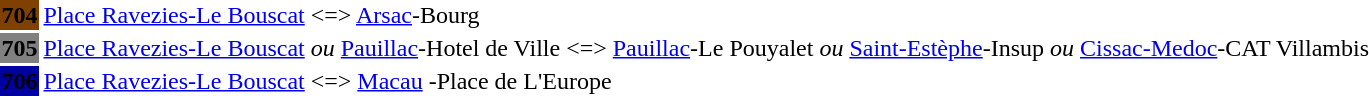<table class="toccolours">
<tr ---->
<td bgcolor="#804000"  align="center"><span><strong>704</strong></span></td>
<td><a href='#'>Place Ravezies-Le Bouscat</a> <=> <a href='#'>Arsac</a>-Bourg</td>
<td align="center"></td>
</tr>
<tr ---->
<td bgcolor="#808080"  align="center"><span><strong>705</strong></span></td>
<td><a href='#'>Place Ravezies-Le Bouscat</a> <em>ou</em> <a href='#'>Pauillac</a>-Hotel de Ville <=> <a href='#'>Pauillac</a>-Le Pouyalet <em>ou</em> <a href='#'>Saint-Estèphe</a>-Insup <em>ou</em> <a href='#'>Cissac-Medoc</a>-CAT Villambis</td>
<td align="center"></td>
</tr>
<tr ---->
<td bgcolor="#0000A0"  align="center"><span><strong>706</strong></span></td>
<td><a href='#'>Place Ravezies-Le Bouscat</a> <=> <a href='#'>Macau</a> -Place de L'Europe</td>
<td align="center"></td>
</tr>
<tr ---->
</tr>
</table>
